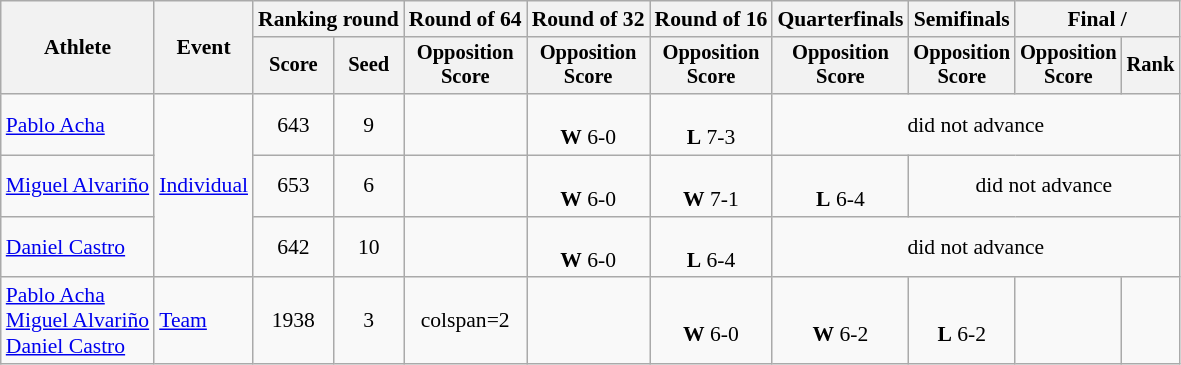<table class="wikitable" style="font-size:90%">
<tr>
<th rowspan=2>Athlete</th>
<th rowspan=2>Event</th>
<th colspan=2>Ranking round</th>
<th>Round of 64</th>
<th>Round of 32</th>
<th>Round of 16</th>
<th>Quarterfinals</th>
<th>Semifinals</th>
<th colspan=2>Final / </th>
</tr>
<tr style="font-size:95%">
<th>Score</th>
<th>Seed</th>
<th>Opposition<br>Score</th>
<th>Opposition<br>Score</th>
<th>Opposition<br>Score</th>
<th>Opposition<br>Score</th>
<th>Opposition<br>Score</th>
<th>Opposition<br>Score</th>
<th>Rank</th>
</tr>
<tr align=center>
<td align=left><a href='#'>Pablo Acha</a></td>
<td align=left rowspan=3><a href='#'>Individual</a></td>
<td>643</td>
<td>9</td>
<td></td>
<td><br><strong>W</strong> 6-0</td>
<td><br><strong>L</strong> 7-3</td>
<td colspan=4>did not advance</td>
</tr>
<tr align=center>
<td align=left><a href='#'>Miguel Alvariño</a></td>
<td>653</td>
<td>6</td>
<td></td>
<td><br><strong>W</strong> 6-0</td>
<td><br><strong>W</strong> 7-1</td>
<td><br><strong>L</strong> 6-4</td>
<td colspan=4>did not advance</td>
</tr>
<tr align=center>
<td align=left><a href='#'>Daniel Castro</a></td>
<td>642</td>
<td>10</td>
<td></td>
<td><br><strong>W</strong> 6-0</td>
<td><br><strong>L</strong> 6-4</td>
<td colspan=5>did not advance</td>
</tr>
<tr align=center>
<td align=left><a href='#'>Pablo Acha</a><br><a href='#'>Miguel Alvariño</a><br><a href='#'>Daniel Castro</a></td>
<td align=left><a href='#'>Team</a></td>
<td>1938</td>
<td>3</td>
<td>colspan=2 </td>
<td></td>
<td><br><strong>W</strong> 6-0</td>
<td><br><strong>W</strong> 6-2</td>
<td><br><strong>L</strong> 6-2</td>
<td></td>
</tr>
</table>
